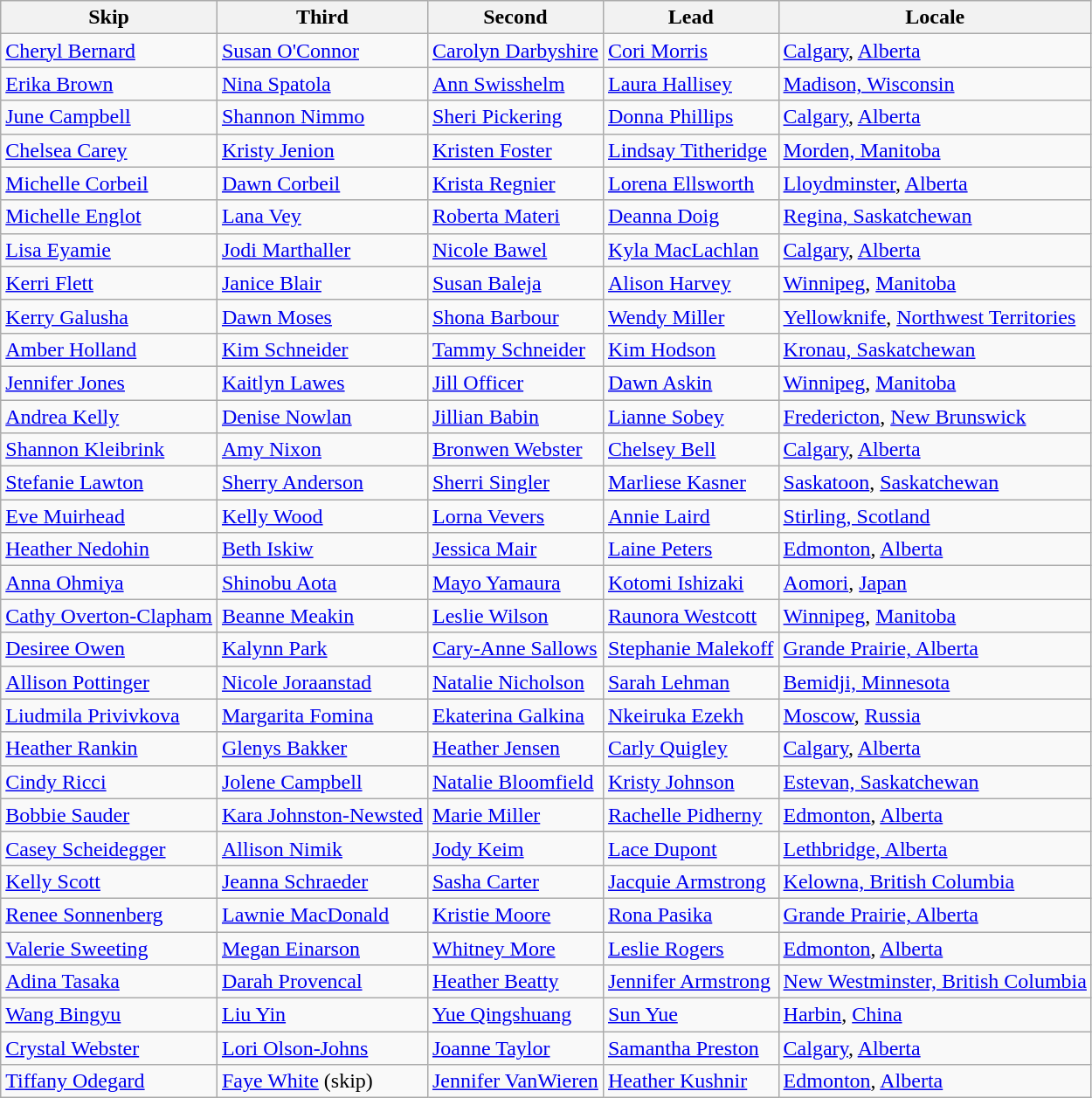<table class="wikitable">
<tr>
<th>Skip</th>
<th>Third</th>
<th>Second</th>
<th>Lead</th>
<th>Locale</th>
</tr>
<tr>
<td><a href='#'>Cheryl Bernard</a></td>
<td><a href='#'>Susan O'Connor</a></td>
<td><a href='#'>Carolyn Darbyshire</a></td>
<td><a href='#'>Cori Morris</a></td>
<td> <a href='#'>Calgary</a>, <a href='#'>Alberta</a></td>
</tr>
<tr>
<td><a href='#'>Erika Brown</a></td>
<td><a href='#'>Nina Spatola</a></td>
<td><a href='#'>Ann Swisshelm</a></td>
<td><a href='#'>Laura Hallisey</a></td>
<td> <a href='#'>Madison, Wisconsin</a></td>
</tr>
<tr>
<td><a href='#'>June Campbell</a></td>
<td><a href='#'>Shannon Nimmo</a></td>
<td><a href='#'>Sheri Pickering</a></td>
<td><a href='#'>Donna Phillips</a></td>
<td> <a href='#'>Calgary</a>, <a href='#'>Alberta</a></td>
</tr>
<tr>
<td><a href='#'>Chelsea Carey</a></td>
<td><a href='#'>Kristy Jenion</a></td>
<td><a href='#'>Kristen Foster</a></td>
<td><a href='#'>Lindsay Titheridge</a></td>
<td> <a href='#'>Morden, Manitoba</a></td>
</tr>
<tr>
<td><a href='#'>Michelle Corbeil</a></td>
<td><a href='#'>Dawn Corbeil</a></td>
<td><a href='#'>Krista Regnier</a></td>
<td><a href='#'>Lorena Ellsworth</a></td>
<td> <a href='#'>Lloydminster</a>, <a href='#'>Alberta</a></td>
</tr>
<tr>
<td><a href='#'>Michelle Englot</a></td>
<td><a href='#'>Lana Vey</a></td>
<td><a href='#'>Roberta Materi</a></td>
<td><a href='#'>Deanna Doig</a></td>
<td> <a href='#'>Regina, Saskatchewan</a></td>
</tr>
<tr>
<td><a href='#'>Lisa Eyamie</a></td>
<td><a href='#'>Jodi Marthaller</a></td>
<td><a href='#'>Nicole Bawel</a></td>
<td><a href='#'>Kyla MacLachlan</a></td>
<td> <a href='#'>Calgary</a>, <a href='#'>Alberta</a></td>
</tr>
<tr>
<td><a href='#'>Kerri Flett</a></td>
<td><a href='#'>Janice Blair</a></td>
<td><a href='#'>Susan Baleja</a></td>
<td><a href='#'>Alison Harvey</a></td>
<td> <a href='#'>Winnipeg</a>, <a href='#'>Manitoba</a></td>
</tr>
<tr>
<td><a href='#'>Kerry Galusha</a></td>
<td><a href='#'>Dawn Moses</a></td>
<td><a href='#'>Shona Barbour</a></td>
<td><a href='#'>Wendy Miller</a></td>
<td> <a href='#'>Yellowknife</a>, <a href='#'>Northwest Territories</a></td>
</tr>
<tr>
<td><a href='#'>Amber Holland</a></td>
<td><a href='#'>Kim Schneider</a></td>
<td><a href='#'>Tammy Schneider</a></td>
<td><a href='#'>Kim Hodson</a></td>
<td> <a href='#'>Kronau, Saskatchewan</a></td>
</tr>
<tr>
<td><a href='#'>Jennifer Jones</a></td>
<td><a href='#'>Kaitlyn Lawes</a></td>
<td><a href='#'>Jill Officer</a></td>
<td><a href='#'>Dawn Askin</a></td>
<td> <a href='#'>Winnipeg</a>, <a href='#'>Manitoba</a></td>
</tr>
<tr>
<td><a href='#'>Andrea Kelly</a></td>
<td><a href='#'>Denise Nowlan</a></td>
<td><a href='#'>Jillian Babin</a></td>
<td><a href='#'>Lianne Sobey</a></td>
<td> <a href='#'>Fredericton</a>, <a href='#'>New Brunswick</a></td>
</tr>
<tr>
<td><a href='#'>Shannon Kleibrink</a></td>
<td><a href='#'>Amy Nixon</a></td>
<td><a href='#'>Bronwen Webster</a></td>
<td><a href='#'>Chelsey Bell</a></td>
<td> <a href='#'>Calgary</a>, <a href='#'>Alberta</a></td>
</tr>
<tr>
<td><a href='#'>Stefanie Lawton</a></td>
<td><a href='#'>Sherry Anderson</a></td>
<td><a href='#'>Sherri Singler</a></td>
<td><a href='#'>Marliese Kasner</a></td>
<td> <a href='#'>Saskatoon</a>, <a href='#'>Saskatchewan</a></td>
</tr>
<tr>
<td><a href='#'>Eve Muirhead</a></td>
<td><a href='#'>Kelly Wood</a></td>
<td><a href='#'>Lorna Vevers</a></td>
<td><a href='#'>Annie Laird</a></td>
<td> <a href='#'>Stirling, Scotland</a></td>
</tr>
<tr>
<td><a href='#'>Heather Nedohin</a></td>
<td><a href='#'>Beth Iskiw</a></td>
<td><a href='#'>Jessica Mair</a></td>
<td><a href='#'>Laine Peters</a></td>
<td> <a href='#'>Edmonton</a>, <a href='#'>Alberta</a></td>
</tr>
<tr>
<td><a href='#'>Anna Ohmiya</a></td>
<td><a href='#'>Shinobu Aota</a></td>
<td><a href='#'>Mayo Yamaura</a></td>
<td><a href='#'>Kotomi Ishizaki</a></td>
<td> <a href='#'>Aomori</a>, <a href='#'>Japan</a></td>
</tr>
<tr>
<td><a href='#'>Cathy Overton-Clapham</a></td>
<td><a href='#'>Beanne Meakin</a></td>
<td><a href='#'>Leslie Wilson</a></td>
<td><a href='#'>Raunora Westcott</a></td>
<td> <a href='#'>Winnipeg</a>, <a href='#'>Manitoba</a></td>
</tr>
<tr>
<td><a href='#'>Desiree Owen</a></td>
<td><a href='#'>Kalynn Park</a></td>
<td><a href='#'>Cary-Anne Sallows</a></td>
<td><a href='#'>Stephanie Malekoff</a></td>
<td> <a href='#'>Grande Prairie, Alberta</a></td>
</tr>
<tr>
<td><a href='#'>Allison Pottinger</a></td>
<td><a href='#'>Nicole Joraanstad</a></td>
<td><a href='#'>Natalie Nicholson</a></td>
<td><a href='#'>Sarah Lehman</a></td>
<td> <a href='#'>Bemidji, Minnesota</a></td>
</tr>
<tr>
<td><a href='#'>Liudmila Privivkova</a></td>
<td><a href='#'>Margarita Fomina</a></td>
<td><a href='#'>Ekaterina Galkina</a></td>
<td><a href='#'>Nkeiruka Ezekh</a></td>
<td> <a href='#'>Moscow</a>, <a href='#'>Russia</a></td>
</tr>
<tr>
<td><a href='#'>Heather Rankin</a></td>
<td><a href='#'>Glenys Bakker</a></td>
<td><a href='#'>Heather Jensen</a></td>
<td><a href='#'>Carly Quigley</a></td>
<td> <a href='#'>Calgary</a>, <a href='#'>Alberta</a></td>
</tr>
<tr>
<td><a href='#'>Cindy Ricci</a></td>
<td><a href='#'>Jolene Campbell</a></td>
<td><a href='#'>Natalie Bloomfield</a></td>
<td><a href='#'>Kristy Johnson</a></td>
<td> <a href='#'>Estevan, Saskatchewan</a></td>
</tr>
<tr>
<td><a href='#'>Bobbie Sauder</a></td>
<td><a href='#'>Kara Johnston-Newsted</a></td>
<td><a href='#'>Marie Miller</a></td>
<td><a href='#'>Rachelle Pidherny</a></td>
<td> <a href='#'>Edmonton</a>, <a href='#'>Alberta</a></td>
</tr>
<tr>
<td><a href='#'>Casey Scheidegger</a></td>
<td><a href='#'>Allison Nimik</a></td>
<td><a href='#'>Jody Keim</a></td>
<td><a href='#'>Lace Dupont</a></td>
<td> <a href='#'>Lethbridge, Alberta</a></td>
</tr>
<tr>
<td><a href='#'>Kelly Scott</a></td>
<td><a href='#'>Jeanna Schraeder</a></td>
<td><a href='#'>Sasha Carter</a></td>
<td><a href='#'>Jacquie Armstrong</a></td>
<td> <a href='#'>Kelowna, British Columbia</a></td>
</tr>
<tr>
<td><a href='#'>Renee Sonnenberg</a></td>
<td><a href='#'>Lawnie MacDonald</a></td>
<td><a href='#'>Kristie Moore</a></td>
<td><a href='#'>Rona Pasika</a></td>
<td> <a href='#'>Grande Prairie, Alberta</a></td>
</tr>
<tr>
<td><a href='#'>Valerie Sweeting</a></td>
<td><a href='#'>Megan Einarson</a></td>
<td><a href='#'>Whitney More</a></td>
<td><a href='#'>Leslie Rogers</a></td>
<td> <a href='#'>Edmonton</a>, <a href='#'>Alberta</a></td>
</tr>
<tr>
<td><a href='#'>Adina Tasaka</a></td>
<td><a href='#'>Darah Provencal</a></td>
<td><a href='#'>Heather Beatty</a></td>
<td><a href='#'>Jennifer Armstrong</a></td>
<td> <a href='#'>New Westminster, British Columbia</a></td>
</tr>
<tr>
<td><a href='#'>Wang Bingyu</a></td>
<td><a href='#'>Liu Yin</a></td>
<td><a href='#'>Yue Qingshuang</a></td>
<td><a href='#'>Sun Yue</a></td>
<td> <a href='#'>Harbin</a>, <a href='#'>China</a></td>
</tr>
<tr>
<td><a href='#'>Crystal Webster</a></td>
<td><a href='#'>Lori Olson-Johns</a></td>
<td><a href='#'>Joanne Taylor</a></td>
<td><a href='#'>Samantha Preston</a></td>
<td> <a href='#'>Calgary</a>, <a href='#'>Alberta</a></td>
</tr>
<tr>
<td><a href='#'>Tiffany Odegard</a></td>
<td><a href='#'>Faye White</a> (skip)</td>
<td><a href='#'>Jennifer VanWieren</a></td>
<td><a href='#'>Heather Kushnir</a></td>
<td> <a href='#'>Edmonton</a>, <a href='#'>Alberta</a></td>
</tr>
</table>
